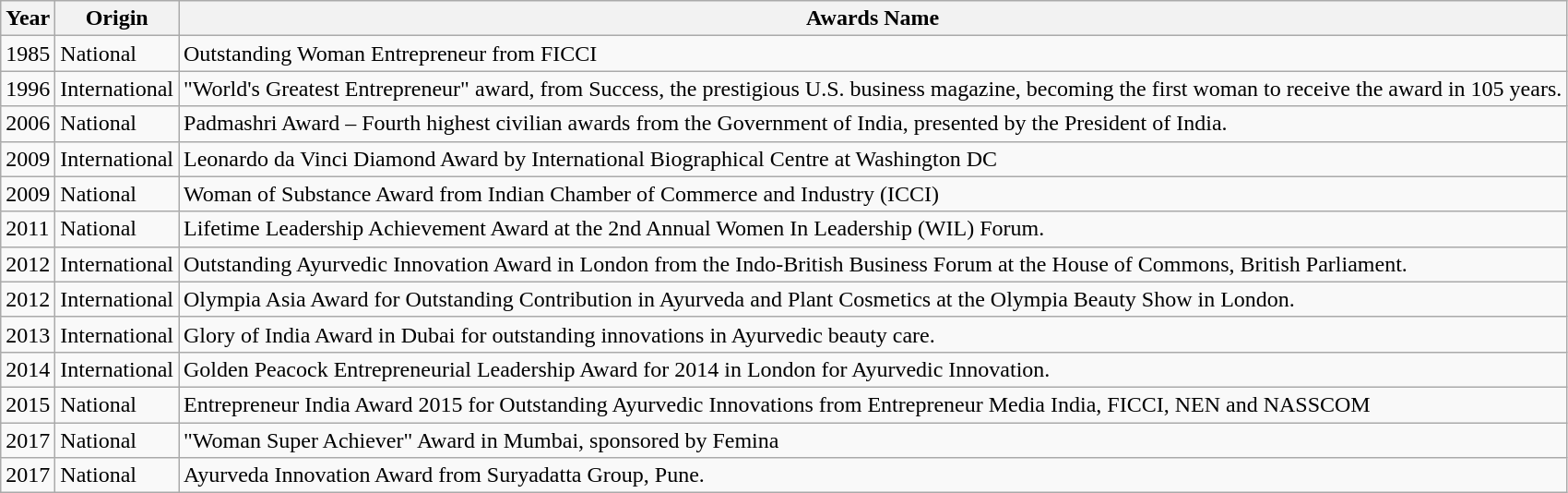<table class="wikitable">
<tr>
<th>Year</th>
<th>Origin</th>
<th>Awards Name</th>
</tr>
<tr>
<td>1985</td>
<td>National</td>
<td>Outstanding Woman Entrepreneur from FICCI</td>
</tr>
<tr>
<td>1996</td>
<td>International</td>
<td>"World's Greatest Entrepreneur" award, from Success, the prestigious U.S. business magazine, becoming the first woman to receive the award in 105 years.</td>
</tr>
<tr>
<td>2006</td>
<td>National</td>
<td>Padmashri Award – Fourth highest civilian awards from the Government of India, presented by the President of India.</td>
</tr>
<tr>
<td>2009</td>
<td>International</td>
<td>Leonardo da Vinci Diamond Award by International Biographical Centre at Washington DC </td>
</tr>
<tr>
<td>2009</td>
<td>National</td>
<td>Woman of Substance Award from Indian Chamber of Commerce and Industry (ICCI) </td>
</tr>
<tr>
<td>2011</td>
<td>National</td>
<td>Lifetime Leadership Achievement Award at the 2nd Annual Women In Leadership (WIL) Forum.</td>
</tr>
<tr>
<td>2012</td>
<td>International</td>
<td>Outstanding Ayurvedic Innovation Award in London from the Indo-British Business Forum at the House of Commons, British Parliament.</td>
</tr>
<tr>
<td>2012</td>
<td>International</td>
<td>Olympia Asia Award for Outstanding Contribution in Ayurveda and Plant Cosmetics at the Olympia Beauty Show in London.</td>
</tr>
<tr>
<td>2013</td>
<td>International</td>
<td>Glory of India Award in Dubai for outstanding innovations in Ayurvedic beauty care.</td>
</tr>
<tr>
<td>2014</td>
<td>International</td>
<td>Golden Peacock Entrepreneurial Leadership Award for 2014 in London for Ayurvedic Innovation.</td>
</tr>
<tr>
<td>2015</td>
<td>National</td>
<td>Entrepreneur India Award 2015 for Outstanding Ayurvedic Innovations from Entrepreneur Media India, FICCI, NEN and NASSCOM </td>
</tr>
<tr>
<td>2017</td>
<td>National</td>
<td>"Woman Super Achiever" Award in Mumbai, sponsored by Femina </td>
</tr>
<tr>
<td>2017</td>
<td>National</td>
<td>Ayurveda Innovation Award from Suryadatta Group, Pune.</td>
</tr>
</table>
